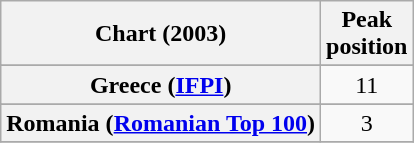<table class="wikitable sortable plainrowheaders" style="text-align:center">
<tr>
<th>Chart (2003)</th>
<th>Peak<br>position</th>
</tr>
<tr>
</tr>
<tr>
</tr>
<tr>
</tr>
<tr>
</tr>
<tr>
<th scope="row">Greece (<a href='#'>IFPI</a>)</th>
<td>11</td>
</tr>
<tr>
</tr>
<tr>
</tr>
<tr>
<th scope="row">Romania (<a href='#'>Romanian Top 100</a>)</th>
<td align="center">3</td>
</tr>
<tr>
</tr>
</table>
